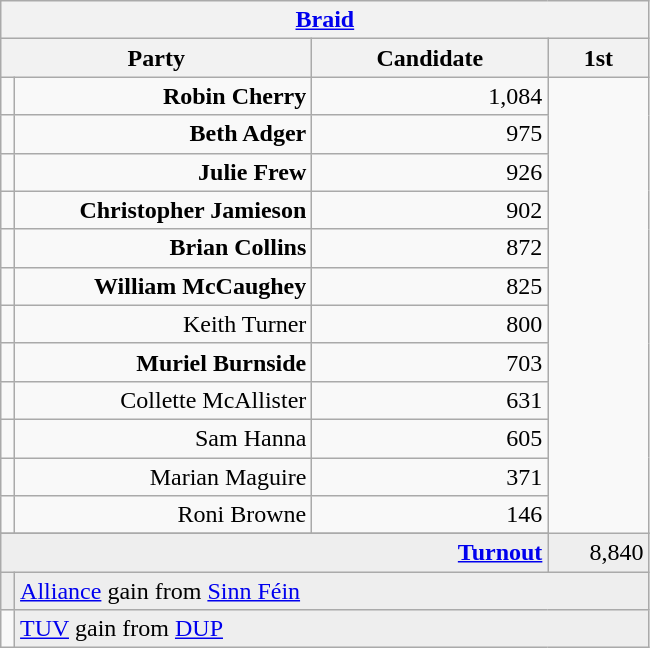<table class="wikitable">
<tr>
<th colspan="4" align="center"><a href='#'>Braid</a></th>
</tr>
<tr>
<th colspan="2" align="center" width=200>Party</th>
<th width=150>Candidate</th>
<th width=60>1st </th>
</tr>
<tr>
<td></td>
<td align="right"><strong>Robin Cherry</strong></td>
<td align="right">1,084</td>
</tr>
<tr>
<td></td>
<td align="right"><strong>Beth Adger</strong></td>
<td align="right">975</td>
</tr>
<tr>
<td></td>
<td align="right"><strong>Julie Frew</strong></td>
<td align="right">926</td>
</tr>
<tr>
<td></td>
<td align="right"><strong>Christopher Jamieson</strong></td>
<td align="right">902</td>
</tr>
<tr>
<td></td>
<td align="right"><strong>Brian Collins</strong></td>
<td align="right">872</td>
</tr>
<tr>
<td></td>
<td align="right"><strong>William McCaughey</strong></td>
<td align="right">825</td>
</tr>
<tr>
<td></td>
<td align="right">Keith Turner</td>
<td align="right">800</td>
</tr>
<tr>
<td></td>
<td align="right"><strong>Muriel Burnside</strong></td>
<td align="right">703</td>
</tr>
<tr>
<td></td>
<td align="right">Collette McAllister</td>
<td align="right">631</td>
</tr>
<tr>
<td></td>
<td align="right">Sam Hanna</td>
<td align="right">605</td>
</tr>
<tr>
<td></td>
<td align="right">Marian Maguire</td>
<td align="right">371</td>
</tr>
<tr>
<td></td>
<td align="right">Roni Browne</td>
<td align="right">146</td>
</tr>
<tr>
</tr>
<tr bgcolor="EEEEEE">
<td colspan=3 align="right"><strong><a href='#'>Turnout</a></strong></td>
<td align="right">8,840</td>
</tr>
<tr bgcolor="EEEEEE">
<td bgcolor=></td>
<td colspan=4 bgcolor="EEEEEE"><a href='#'>Alliance</a> gain from <a href='#'>Sinn Féin</a></td>
</tr>
<tr>
<td bgcolor=></td>
<td colspan=4 bgcolor="EEEEEE"><a href='#'>TUV</a> gain from <a href='#'>DUP</a></td>
</tr>
</table>
